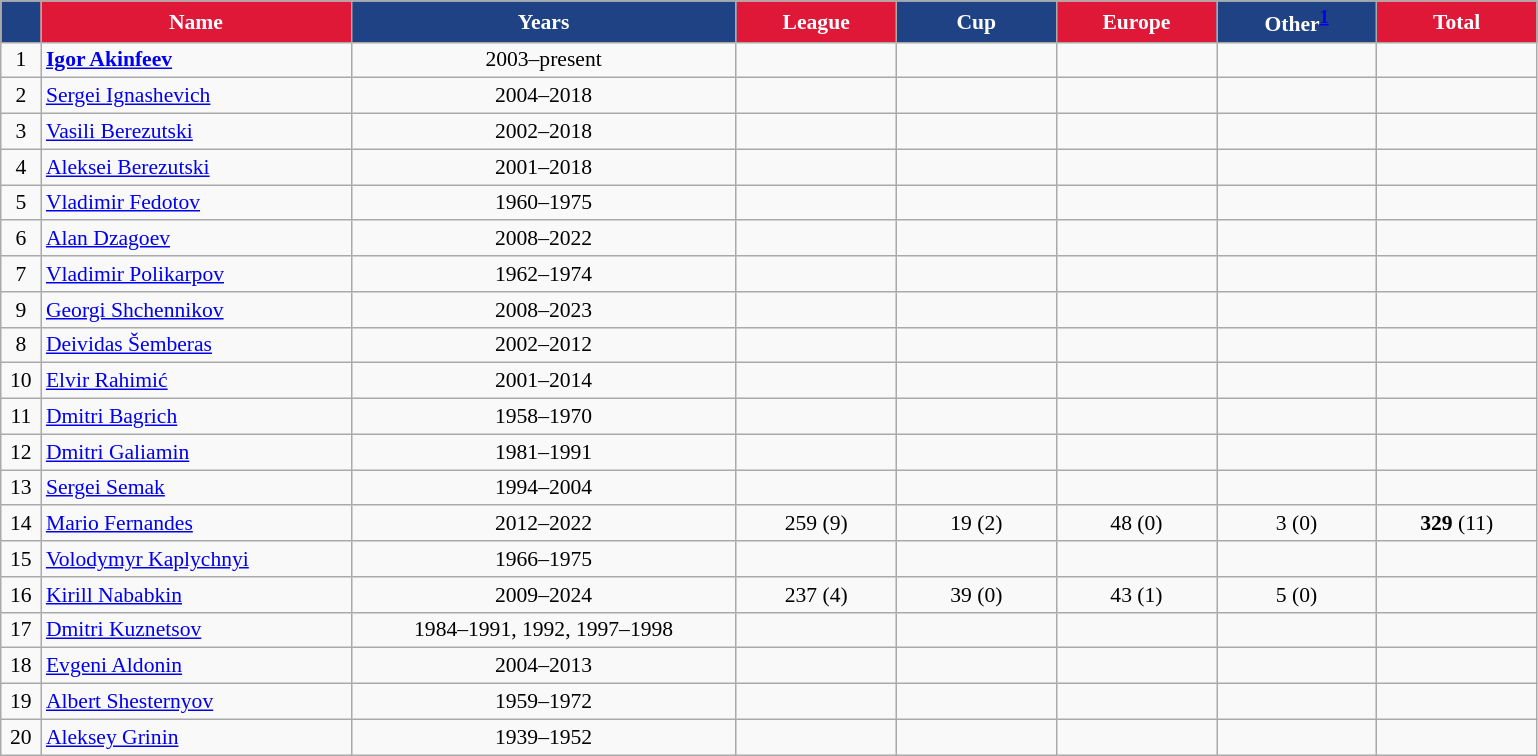<table class="wikitable sortable"  style="text-align:center; font-size:90%; ">
<tr>
<th style="color:#fff; background:#1f4285; width:20px;"></th>
<th style="color:#fff; background:#e01837; width:200px;">Name</th>
<th style="color:#fff; background:#1f4285; width:250px;">Years</th>
<th style="color:#fff; background:#e01837; width:100px;">League</th>
<th style="color:#fff; background:#1f4285; width:100px;">Cup</th>
<th style="color:#fff; background:#e01837; width:100px;">Europe</th>
<th style="color:#fff; background:#1f4285; width:100px;">Other<sup><a href='#'>1</a></sup></th>
<th style="color:#fff; background:#e01837; width:100px;">Total</th>
</tr>
<tr>
<td>1</td>
<td align="left"> <strong><a href='#'>Igor Akinfeev</a></strong></td>
<td>2003–present</td>
<td></td>
<td></td>
<td></td>
<td></td>
<td></td>
</tr>
<tr>
<td>2</td>
<td align="left"> <a href='#'>Sergei Ignashevich</a></td>
<td>2004–2018</td>
<td></td>
<td></td>
<td></td>
<td></td>
<td></td>
</tr>
<tr>
<td>3</td>
<td align="left"> <a href='#'>Vasili Berezutski</a></td>
<td>2002–2018</td>
<td></td>
<td></td>
<td></td>
<td></td>
<td></td>
</tr>
<tr>
<td>4</td>
<td align="left"> <a href='#'>Aleksei Berezutski</a></td>
<td>2001–2018</td>
<td></td>
<td></td>
<td></td>
<td></td>
<td></td>
</tr>
<tr>
<td>5</td>
<td align="left"> <a href='#'>Vladimir Fedotov</a></td>
<td>1960–1975</td>
<td></td>
<td></td>
<td></td>
<td></td>
<td></td>
</tr>
<tr>
<td>6</td>
<td style="text-align:left;"> <a href='#'>Alan Dzagoev</a></td>
<td>2008–2022</td>
<td></td>
<td></td>
<td></td>
<td></td>
<td></td>
</tr>
<tr>
<td>7</td>
<td align="left"> <a href='#'>Vladimir Polikarpov</a></td>
<td>1962–1974</td>
<td></td>
<td></td>
<td></td>
<td></td>
<td></td>
</tr>
<tr>
<td>9</td>
<td style="text-align:left;"> <a href='#'>Georgi Shchennikov</a></td>
<td>2008–2023</td>
<td></td>
<td></td>
<td></td>
<td></td>
<td></td>
</tr>
<tr>
<td>8</td>
<td style="text-align:left;"> <a href='#'>Deividas Šemberas</a></td>
<td>2002–2012</td>
<td></td>
<td></td>
<td></td>
<td></td>
<td></td>
</tr>
<tr>
<td>10</td>
<td style="text-align:left;"> <a href='#'>Elvir Rahimić</a></td>
<td>2001–2014</td>
<td></td>
<td></td>
<td></td>
<td></td>
<td></td>
</tr>
<tr>
<td>11</td>
<td style="text-align:left;"> <a href='#'>Dmitri Bagrich</a></td>
<td>1958–1970</td>
<td></td>
<td></td>
<td></td>
<td></td>
<td></td>
</tr>
<tr>
<td>12</td>
<td style="text-align:left;"> <a href='#'>Dmitri Galiamin</a></td>
<td>1981–1991</td>
<td></td>
<td></td>
<td></td>
<td></td>
<td></td>
</tr>
<tr>
<td>13</td>
<td style="text-align:left;"> <a href='#'>Sergei Semak</a></td>
<td>1994–2004</td>
<td></td>
<td></td>
<td></td>
<td></td>
<td></td>
</tr>
<tr>
<td>14</td>
<td style="text-align:left;"> <a href='#'>Mario Fernandes</a></td>
<td>2012–2022</td>
<td>259 (9)</td>
<td>19 (2)</td>
<td>48 (0)</td>
<td>3 (0)</td>
<td><strong>329</strong> (11)</td>
</tr>
<tr>
<td>15</td>
<td style="text-align:left;"> <a href='#'>Volodymyr Kaplychnyi</a></td>
<td>1966–1975</td>
<td></td>
<td></td>
<td></td>
<td></td>
<td></td>
</tr>
<tr>
<td>16</td>
<td style="text-align:left;"> <a href='#'>Kirill Nababkin</a></td>
<td>2009–2024</td>
<td>237 (4)</td>
<td>39 (0)</td>
<td>43 (1)</td>
<td>5 (0)</td>
<td></td>
</tr>
<tr>
<td>17</td>
<td style="text-align:left;"> <a href='#'>Dmitri Kuznetsov</a></td>
<td>1984–1991, 1992, 1997–1998</td>
<td></td>
<td></td>
<td></td>
<td></td>
<td></td>
</tr>
<tr>
<td>18</td>
<td style="text-align:left;"> <a href='#'>Evgeni Aldonin</a></td>
<td>2004–2013</td>
<td></td>
<td></td>
<td></td>
<td></td>
<td></td>
</tr>
<tr>
<td>19</td>
<td align="left"> <a href='#'>Albert Shesternyov</a></td>
<td>1959–1972</td>
<td></td>
<td></td>
<td></td>
<td></td>
<td></td>
</tr>
<tr>
<td>20</td>
<td align="left"> <a href='#'>Aleksey Grinin</a></td>
<td>1939–1952</td>
<td></td>
<td></td>
<td></td>
<td></td>
<td></td>
</tr>
</table>
